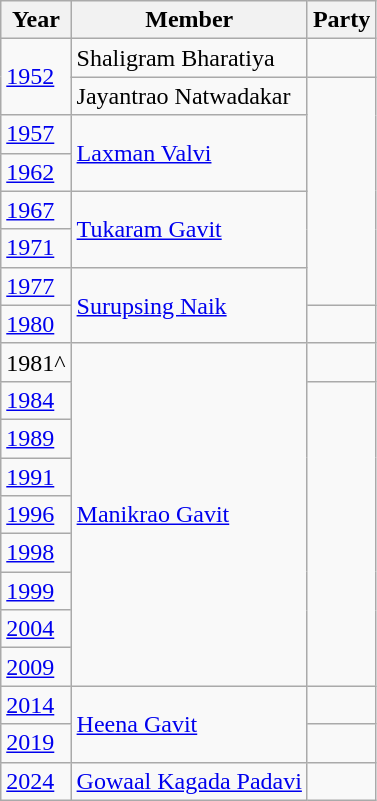<table class="wikitable">
<tr>
<th>Year</th>
<th>Member</th>
<th colspan="2">Party</th>
</tr>
<tr>
<td rowspan="2"><a href='#'>1952</a></td>
<td>Shaligram Bharatiya</td>
<td></td>
</tr>
<tr>
<td>Jayantrao Natwadakar</td>
</tr>
<tr>
<td><a href='#'>1957</a></td>
<td rowspan="2"><a href='#'>Laxman Valvi</a></td>
</tr>
<tr>
<td><a href='#'>1962</a></td>
</tr>
<tr>
<td><a href='#'>1967</a></td>
<td rowspan="2"><a href='#'>Tukaram Gavit</a></td>
</tr>
<tr>
<td><a href='#'>1971</a></td>
</tr>
<tr>
<td><a href='#'>1977</a></td>
<td rowspan="2"><a href='#'>Surupsing Naik</a></td>
</tr>
<tr>
<td><a href='#'>1980</a></td>
<td></td>
</tr>
<tr>
<td>1981^</td>
<td rowspan="9"><a href='#'>Manikrao Gavit</a></td>
<td></td>
</tr>
<tr>
<td><a href='#'>1984</a></td>
</tr>
<tr>
<td><a href='#'>1989</a></td>
</tr>
<tr>
<td><a href='#'>1991</a></td>
</tr>
<tr>
<td><a href='#'>1996</a></td>
</tr>
<tr>
<td><a href='#'>1998</a></td>
</tr>
<tr>
<td><a href='#'>1999</a></td>
</tr>
<tr>
<td><a href='#'>2004</a></td>
</tr>
<tr>
<td><a href='#'>2009</a></td>
</tr>
<tr>
<td><a href='#'>2014</a></td>
<td rowspan=2><a href='#'>Heena Gavit</a></td>
<td></td>
</tr>
<tr>
<td><a href='#'>2019</a></td>
</tr>
<tr>
<td><a href='#'>2024</a></td>
<td><a href='#'>Gowaal Kagada Padavi</a></td>
<td></td>
</tr>
</table>
